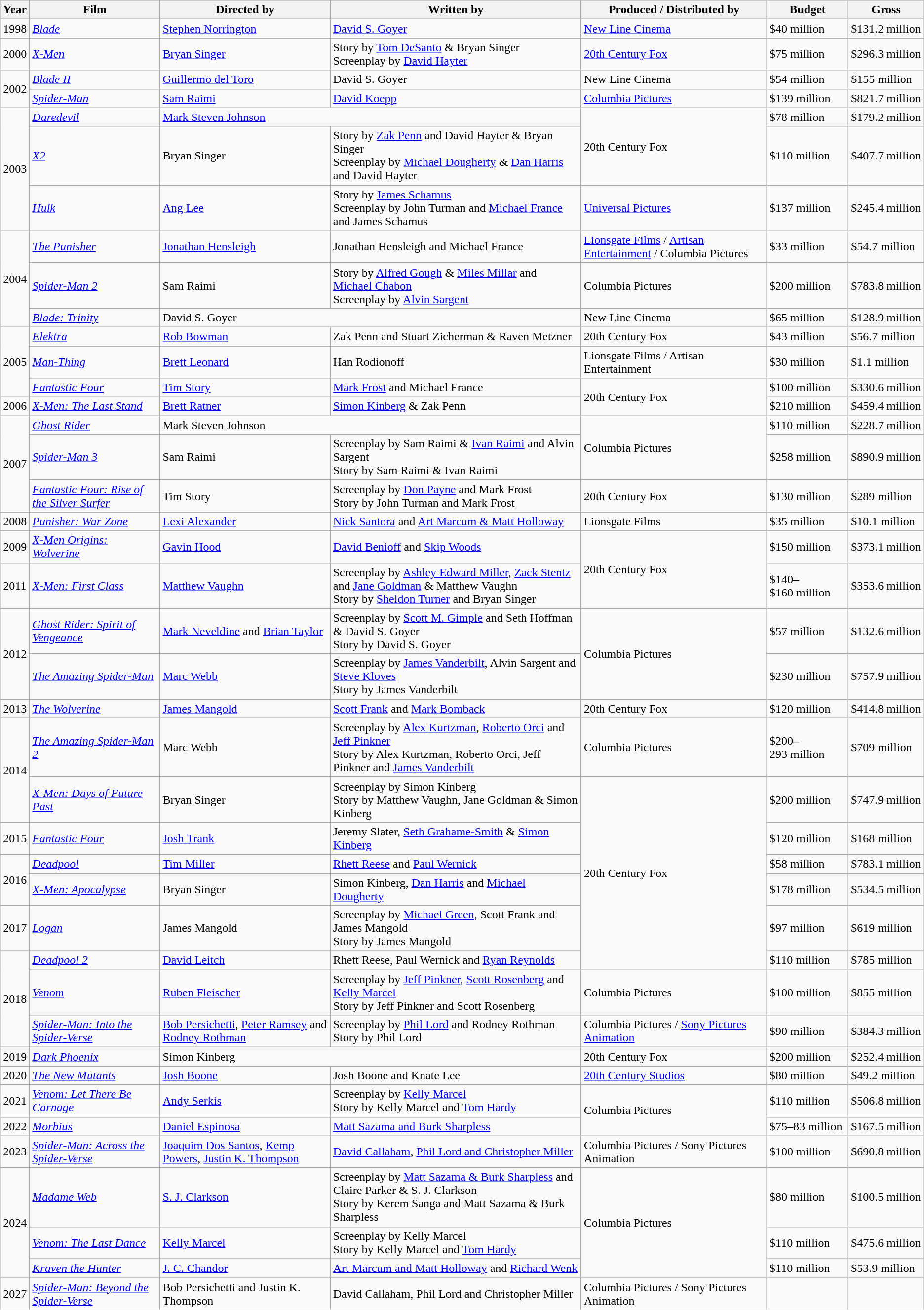<table class="wikitable sortable">
<tr style="background:#b0c4de; text-align:center;">
<th>Year</th>
<th>Film</th>
<th>Directed by</th>
<th>Written by</th>
<th>Produced / Distributed by</th>
<th>Budget</th>
<th>Gross</th>
</tr>
<tr>
<td>1998</td>
<td><em><a href='#'>Blade</a></em></td>
<td><a href='#'>Stephen Norrington</a></td>
<td><a href='#'>David S. Goyer</a></td>
<td><a href='#'>New Line Cinema</a></td>
<td>$40 million</td>
<td>$131.2 million</td>
</tr>
<tr>
<td>2000</td>
<td><em><a href='#'>X-Men</a></em></td>
<td><a href='#'>Bryan Singer</a></td>
<td>Story by <a href='#'>Tom DeSanto</a> & Bryan Singer<br>Screenplay by <a href='#'>David Hayter</a></td>
<td><a href='#'>20th Century Fox</a></td>
<td>$75 million</td>
<td>$296.3 million</td>
</tr>
<tr>
<td rowspan="2">2002</td>
<td><em><a href='#'>Blade II</a></em></td>
<td><a href='#'>Guillermo del Toro</a></td>
<td>David S. Goyer</td>
<td>New Line Cinema</td>
<td>$54 million</td>
<td>$155 million</td>
</tr>
<tr>
<td><em><a href='#'>Spider-Man</a></em></td>
<td><a href='#'>Sam Raimi</a></td>
<td><a href='#'>David Koepp</a></td>
<td><a href='#'>Columbia Pictures</a></td>
<td>$139 million</td>
<td>$821.7 million</td>
</tr>
<tr>
<td rowspan="3">2003</td>
<td><em><a href='#'>Daredevil</a></em></td>
<td colspan="2"><a href='#'>Mark Steven Johnson</a></td>
<td rowspan="2">20th Century Fox</td>
<td>$78 million</td>
<td>$179.2 million</td>
</tr>
<tr>
<td><em><a href='#'>X2</a></em></td>
<td>Bryan Singer</td>
<td>Story by <a href='#'>Zak Penn</a> and David Hayter & Bryan Singer<br>Screenplay by <a href='#'>Michael Dougherty</a> & <a href='#'>Dan Harris</a> and David Hayter</td>
<td>$110 million</td>
<td>$407.7 million</td>
</tr>
<tr>
<td><em><a href='#'>Hulk</a></em></td>
<td><a href='#'>Ang Lee</a></td>
<td>Story by <a href='#'>James Schamus</a><br>Screenplay by John Turman and <a href='#'>Michael France</a> and James Schamus</td>
<td><a href='#'>Universal Pictures</a></td>
<td>$137 million</td>
<td>$245.4 million</td>
</tr>
<tr>
<td rowspan="3">2004</td>
<td><em><a href='#'>The Punisher</a></em></td>
<td><a href='#'>Jonathan Hensleigh</a></td>
<td>Jonathan Hensleigh and Michael France</td>
<td><a href='#'>Lionsgate Films</a> / <a href='#'>Artisan Entertainment</a> / Columbia Pictures</td>
<td>$33 million</td>
<td>$54.7 million</td>
</tr>
<tr>
<td><em><a href='#'>Spider-Man 2</a></em></td>
<td>Sam Raimi</td>
<td>Story by <a href='#'>Alfred Gough</a> & <a href='#'>Miles Millar</a> and <a href='#'>Michael Chabon</a><br>Screenplay by <a href='#'>Alvin Sargent</a></td>
<td>Columbia Pictures</td>
<td>$200 million</td>
<td>$783.8 million</td>
</tr>
<tr>
<td><em><a href='#'>Blade: Trinity</a></em></td>
<td colspan="2">David S. Goyer</td>
<td>New Line Cinema</td>
<td>$65 million</td>
<td>$128.9 million</td>
</tr>
<tr>
<td rowspan="3">2005</td>
<td><em><a href='#'>Elektra</a></em></td>
<td><a href='#'>Rob Bowman</a></td>
<td>Zak Penn and Stuart Zicherman & Raven Metzner</td>
<td>20th Century Fox</td>
<td>$43 million</td>
<td>$56.7 million</td>
</tr>
<tr>
<td><em><a href='#'>Man-Thing</a></em></td>
<td><a href='#'>Brett Leonard</a></td>
<td>Han Rodionoff</td>
<td>Lionsgate Films / Artisan Entertainment</td>
<td>$30 million</td>
<td>$1.1 million</td>
</tr>
<tr>
<td><em><a href='#'>Fantastic Four</a></em></td>
<td><a href='#'>Tim Story</a></td>
<td><a href='#'>Mark Frost</a> and Michael France</td>
<td rowspan="2">20th Century Fox</td>
<td>$100 million</td>
<td>$330.6 million</td>
</tr>
<tr>
<td>2006</td>
<td><em><a href='#'>X-Men: The Last Stand</a></em></td>
<td><a href='#'>Brett Ratner</a></td>
<td><a href='#'>Simon Kinberg</a> & Zak Penn</td>
<td>$210 million</td>
<td>$459.4 million</td>
</tr>
<tr>
<td rowspan="3">2007</td>
<td><em><a href='#'>Ghost Rider</a></em></td>
<td colspan="2">Mark Steven Johnson</td>
<td rowspan="2">Columbia Pictures</td>
<td>$110 million</td>
<td>$228.7 million</td>
</tr>
<tr>
<td><em><a href='#'>Spider-Man 3</a></em></td>
<td>Sam Raimi</td>
<td>Screenplay by Sam Raimi & <a href='#'>Ivan Raimi</a> and Alvin Sargent<br>Story by Sam Raimi & Ivan Raimi</td>
<td>$258 million</td>
<td>$890.9 million</td>
</tr>
<tr>
<td><em><a href='#'>Fantastic Four: Rise of the Silver Surfer</a></em></td>
<td>Tim Story</td>
<td>Screenplay by <a href='#'>Don Payne</a> and Mark Frost<br>Story by John Turman and Mark Frost</td>
<td>20th Century Fox</td>
<td>$130 million</td>
<td>$289 million</td>
</tr>
<tr>
<td>2008</td>
<td><em><a href='#'>Punisher: War Zone</a></em></td>
<td><a href='#'>Lexi Alexander</a></td>
<td><a href='#'>Nick Santora</a> and <a href='#'>Art Marcum & Matt Holloway</a></td>
<td>Lionsgate Films</td>
<td>$35 million</td>
<td>$10.1 million</td>
</tr>
<tr>
<td>2009</td>
<td><em><a href='#'>X-Men Origins: Wolverine</a></em></td>
<td><a href='#'>Gavin Hood</a></td>
<td><a href='#'>David Benioff</a> and <a href='#'>Skip Woods</a></td>
<td rowspan="2">20th Century Fox</td>
<td>$150 million</td>
<td>$373.1 million</td>
</tr>
<tr>
<td>2011</td>
<td><em><a href='#'>X-Men: First Class</a></em></td>
<td><a href='#'>Matthew Vaughn</a></td>
<td>Screenplay by <a href='#'>Ashley Edward Miller</a>, <a href='#'>Zack Stentz</a> and <a href='#'>Jane Goldman</a> & Matthew Vaughn<br>Story by <a href='#'>Sheldon Turner</a> and Bryan Singer</td>
<td>$140–$160 million</td>
<td>$353.6 million</td>
</tr>
<tr>
<td rowspan="2">2012</td>
<td><em><a href='#'>Ghost Rider: Spirit of Vengeance</a></em></td>
<td><a href='#'>Mark Neveldine</a> and <a href='#'>Brian Taylor</a></td>
<td>Screenplay by <a href='#'>Scott M. Gimple</a> and Seth Hoffman & David S. Goyer<br>Story by David S. Goyer</td>
<td rowspan="2">Columbia Pictures</td>
<td>$57 million</td>
<td>$132.6 million</td>
</tr>
<tr>
<td><em><a href='#'>The Amazing Spider-Man</a></em></td>
<td><a href='#'>Marc Webb</a></td>
<td>Screenplay by <a href='#'>James Vanderbilt</a>, Alvin Sargent and <a href='#'>Steve Kloves</a><br>Story by James Vanderbilt</td>
<td>$230 million</td>
<td>$757.9 million</td>
</tr>
<tr>
<td>2013</td>
<td><em><a href='#'>The Wolverine</a></em></td>
<td><a href='#'>James Mangold</a></td>
<td><a href='#'>Scott Frank</a> and <a href='#'>Mark Bomback</a></td>
<td>20th Century Fox</td>
<td>$120 million</td>
<td>$414.8 million</td>
</tr>
<tr>
<td rowspan="2">2014</td>
<td><em><a href='#'>The Amazing Spider-Man 2</a></em></td>
<td>Marc Webb</td>
<td>Screenplay by <a href='#'>Alex Kurtzman</a>, <a href='#'>Roberto Orci</a> and <a href='#'>Jeff Pinkner</a><br>Story by Alex Kurtzman, Roberto Orci, Jeff Pinkner and <a href='#'>James Vanderbilt</a></td>
<td>Columbia Pictures</td>
<td>$200–293 million</td>
<td>$709 million</td>
</tr>
<tr>
<td><em><a href='#'>X-Men: Days of Future Past</a></em></td>
<td>Bryan Singer</td>
<td>Screenplay by Simon Kinberg<br>Story by Matthew Vaughn, Jane Goldman & Simon Kinberg</td>
<td rowspan="6">20th Century Fox</td>
<td>$200 million</td>
<td>$747.9 million</td>
</tr>
<tr>
<td>2015</td>
<td><em><a href='#'>Fantastic Four</a></em></td>
<td><a href='#'>Josh Trank</a></td>
<td>Jeremy Slater, <a href='#'>Seth Grahame-Smith</a> & <a href='#'>Simon Kinberg</a></td>
<td>$120 million</td>
<td>$168 million</td>
</tr>
<tr>
<td rowspan="2">2016</td>
<td><em><a href='#'>Deadpool</a></em></td>
<td><a href='#'>Tim Miller</a></td>
<td><a href='#'>Rhett Reese</a> and <a href='#'>Paul Wernick</a></td>
<td>$58 million</td>
<td>$783.1 million</td>
</tr>
<tr>
<td><em><a href='#'>X-Men: Apocalypse</a></em></td>
<td>Bryan Singer</td>
<td>Simon Kinberg, <a href='#'>Dan Harris</a> and <a href='#'>Michael Dougherty</a></td>
<td>$178 million</td>
<td>$534.5 million</td>
</tr>
<tr>
<td>2017</td>
<td><em><a href='#'>Logan</a></em></td>
<td>James Mangold</td>
<td>Screenplay by <a href='#'>Michael Green</a>, Scott Frank and James Mangold<br>Story by James Mangold</td>
<td>$97 million</td>
<td>$619 million</td>
</tr>
<tr>
<td rowspan="3">2018</td>
<td><em><a href='#'>Deadpool 2</a></em></td>
<td><a href='#'>David Leitch</a></td>
<td>Rhett Reese, Paul Wernick and <a href='#'>Ryan Reynolds</a></td>
<td>$110 million</td>
<td>$785 million</td>
</tr>
<tr>
<td><em><a href='#'>Venom</a></em></td>
<td><a href='#'>Ruben Fleischer</a></td>
<td>Screenplay by <a href='#'>Jeff Pinkner</a>, <a href='#'>Scott Rosenberg</a> and <a href='#'>Kelly Marcel</a><br>Story by Jeff Pinkner and Scott Rosenberg</td>
<td>Columbia Pictures</td>
<td>$100 million</td>
<td>$855 million</td>
</tr>
<tr>
<td><em><a href='#'>Spider-Man: Into the Spider-Verse</a></em></td>
<td><a href='#'>Bob Persichetti</a>, <a href='#'>Peter Ramsey</a> and <a href='#'>Rodney Rothman</a></td>
<td>Screenplay by <a href='#'>Phil Lord</a> and Rodney Rothman<br>Story by Phil Lord</td>
<td>Columbia Pictures / <a href='#'>Sony Pictures Animation</a></td>
<td>$90 million</td>
<td>$384.3 million</td>
</tr>
<tr>
<td>2019</td>
<td><em><a href='#'>Dark Phoenix</a></em></td>
<td colspan="2">Simon Kinberg</td>
<td>20th Century Fox</td>
<td>$200 million</td>
<td>$252.4 million</td>
</tr>
<tr>
<td>2020</td>
<td><em><a href='#'>The New Mutants</a></em></td>
<td><a href='#'>Josh Boone</a></td>
<td>Josh Boone and Knate Lee</td>
<td><a href='#'>20th Century Studios</a></td>
<td>$80 million</td>
<td>$49.2 million</td>
</tr>
<tr>
<td>2021</td>
<td><em><a href='#'>Venom: Let There Be Carnage</a></em></td>
<td><a href='#'>Andy Serkis</a></td>
<td>Screenplay by <a href='#'>Kelly Marcel</a><br>Story by Kelly Marcel and <a href='#'>Tom Hardy</a></td>
<td rowspan="2">Columbia Pictures</td>
<td>$110 million</td>
<td>$506.8 million</td>
</tr>
<tr>
<td>2022</td>
<td><em><a href='#'>Morbius</a></em></td>
<td><a href='#'>Daniel Espinosa</a></td>
<td><a href='#'>Matt Sazama and Burk Sharpless</a></td>
<td>$75–83 million</td>
<td>$167.5 million</td>
</tr>
<tr>
<td>2023</td>
<td><em><a href='#'>Spider-Man: Across the Spider-Verse</a></em></td>
<td><a href='#'>Joaquim Dos Santos</a>, <a href='#'>Kemp Powers</a>, <a href='#'>Justin K. Thompson</a></td>
<td><a href='#'>David Callaham</a>, <a href='#'>Phil Lord and Christopher Miller</a></td>
<td>Columbia Pictures / Sony Pictures Animation</td>
<td>$100 million</td>
<td>$690.8 million</td>
</tr>
<tr>
<td rowspan="3">2024</td>
<td><em><a href='#'>Madame Web</a></em></td>
<td><a href='#'>S. J. Clarkson</a></td>
<td>Screenplay by <a href='#'>Matt Sazama & Burk Sharpless</a> and Claire Parker & S. J. Clarkson<br>Story by Kerem Sanga and Matt Sazama & Burk Sharpless</td>
<td rowspan="3">Columbia Pictures</td>
<td>$80 million</td>
<td>$100.5 million</td>
</tr>
<tr>
<td><em><a href='#'>Venom: The Last Dance</a></em></td>
<td><a href='#'>Kelly Marcel</a></td>
<td>Screenplay by Kelly Marcel<br>Story by Kelly Marcel and <a href='#'>Tom Hardy</a></td>
<td>$110 million</td>
<td>$475.6 million</td>
</tr>
<tr>
<td><em><a href='#'>Kraven the Hunter</a></em></td>
<td><a href='#'>J. C. Chandor</a></td>
<td><a href='#'>Art Marcum and Matt Holloway</a> and <a href='#'>Richard Wenk</a></td>
<td>$110 million</td>
<td>$53.9 million</td>
</tr>
<tr>
<td>2027</td>
<td><em><a href='#'>Spider-Man: Beyond the Spider-Verse</a></em></td>
<td>Bob Persichetti and Justin K. Thompson</td>
<td>David Callaham, Phil Lord and Christopher Miller</td>
<td>Columbia Pictures / Sony Pictures Animation</td>
<td></td>
</tr>
<tr>
</tr>
</table>
